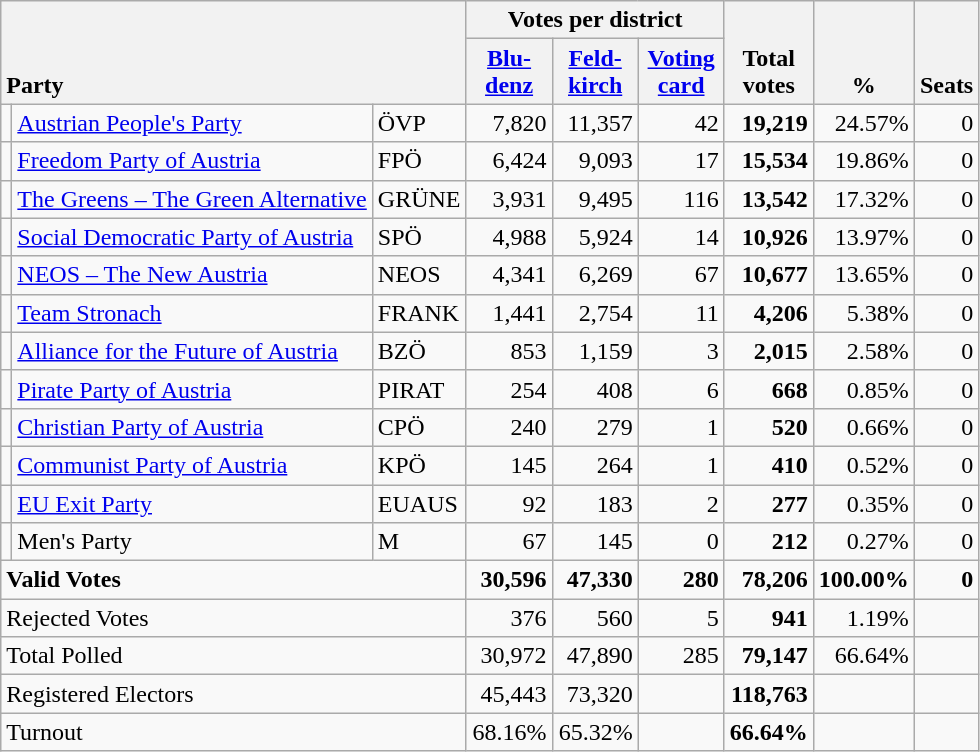<table class="wikitable" border="1" style="text-align:right;">
<tr>
<th style="text-align:left;" valign=bottom rowspan=2 colspan=3>Party</th>
<th colspan=3>Votes per district</th>
<th align=center valign=bottom rowspan=2 width="50">Total<br>votes</th>
<th align=center valign=bottom rowspan=2 width="50">%</th>
<th align=center valign=bottom rowspan=2>Seats</th>
</tr>
<tr>
<th align=center valign=bottom width="50"><a href='#'>Blu-<br>denz</a></th>
<th align=center valign=bottom width="50"><a href='#'>Feld-<br>kirch</a></th>
<th align=center valign=bottom width="50"><a href='#'>Voting<br>card</a></th>
</tr>
<tr>
<td></td>
<td align=left><a href='#'>Austrian People's Party</a></td>
<td align=left>ÖVP</td>
<td>7,820</td>
<td>11,357</td>
<td>42</td>
<td><strong>19,219</strong></td>
<td>24.57%</td>
<td>0</td>
</tr>
<tr>
<td></td>
<td align=left><a href='#'>Freedom Party of Austria</a></td>
<td align=left>FPÖ</td>
<td>6,424</td>
<td>9,093</td>
<td>17</td>
<td><strong>15,534</strong></td>
<td>19.86%</td>
<td>0</td>
</tr>
<tr>
<td></td>
<td align=left style="white-space: nowrap;"><a href='#'>The Greens – The Green Alternative</a></td>
<td align=left>GRÜNE</td>
<td>3,931</td>
<td>9,495</td>
<td>116</td>
<td><strong>13,542</strong></td>
<td>17.32%</td>
<td>0</td>
</tr>
<tr>
<td></td>
<td align=left><a href='#'>Social Democratic Party of Austria</a></td>
<td align=left>SPÖ</td>
<td>4,988</td>
<td>5,924</td>
<td>14</td>
<td><strong>10,926</strong></td>
<td>13.97%</td>
<td>0</td>
</tr>
<tr>
<td></td>
<td align=left><a href='#'>NEOS – The New Austria</a></td>
<td align=left>NEOS</td>
<td>4,341</td>
<td>6,269</td>
<td>67</td>
<td><strong>10,677</strong></td>
<td>13.65%</td>
<td>0</td>
</tr>
<tr>
<td></td>
<td align=left><a href='#'>Team Stronach</a></td>
<td align=left>FRANK</td>
<td>1,441</td>
<td>2,754</td>
<td>11</td>
<td><strong>4,206</strong></td>
<td>5.38%</td>
<td>0</td>
</tr>
<tr>
<td></td>
<td align=left><a href='#'>Alliance for the Future of Austria</a></td>
<td align=left>BZÖ</td>
<td>853</td>
<td>1,159</td>
<td>3</td>
<td><strong>2,015</strong></td>
<td>2.58%</td>
<td>0</td>
</tr>
<tr>
<td></td>
<td align=left><a href='#'>Pirate Party of Austria</a></td>
<td align=left>PIRAT</td>
<td>254</td>
<td>408</td>
<td>6</td>
<td><strong>668</strong></td>
<td>0.85%</td>
<td>0</td>
</tr>
<tr>
<td></td>
<td align=left><a href='#'>Christian Party of Austria</a></td>
<td align=left>CPÖ</td>
<td>240</td>
<td>279</td>
<td>1</td>
<td><strong>520</strong></td>
<td>0.66%</td>
<td>0</td>
</tr>
<tr>
<td></td>
<td align=left><a href='#'>Communist Party of Austria</a></td>
<td align=left>KPÖ</td>
<td>145</td>
<td>264</td>
<td>1</td>
<td><strong>410</strong></td>
<td>0.52%</td>
<td>0</td>
</tr>
<tr>
<td></td>
<td align=left><a href='#'>EU Exit Party</a></td>
<td align=left>EUAUS</td>
<td>92</td>
<td>183</td>
<td>2</td>
<td><strong>277</strong></td>
<td>0.35%</td>
<td>0</td>
</tr>
<tr>
<td></td>
<td align=left>Men's Party</td>
<td align=left>M</td>
<td>67</td>
<td>145</td>
<td>0</td>
<td><strong>212</strong></td>
<td>0.27%</td>
<td>0</td>
</tr>
<tr style="font-weight:bold">
<td align=left colspan=3>Valid Votes</td>
<td>30,596</td>
<td>47,330</td>
<td>280</td>
<td>78,206</td>
<td>100.00%</td>
<td>0</td>
</tr>
<tr>
<td align=left colspan=3>Rejected Votes</td>
<td>376</td>
<td>560</td>
<td>5</td>
<td><strong>941</strong></td>
<td>1.19%</td>
<td></td>
</tr>
<tr>
<td align=left colspan=3>Total Polled</td>
<td>30,972</td>
<td>47,890</td>
<td>285</td>
<td><strong>79,147</strong></td>
<td>66.64%</td>
<td></td>
</tr>
<tr>
<td align=left colspan=3>Registered Electors</td>
<td>45,443</td>
<td>73,320</td>
<td></td>
<td><strong>118,763</strong></td>
<td></td>
<td></td>
</tr>
<tr>
<td align=left colspan=3>Turnout</td>
<td>68.16%</td>
<td>65.32%</td>
<td></td>
<td><strong>66.64%</strong></td>
<td></td>
<td></td>
</tr>
</table>
